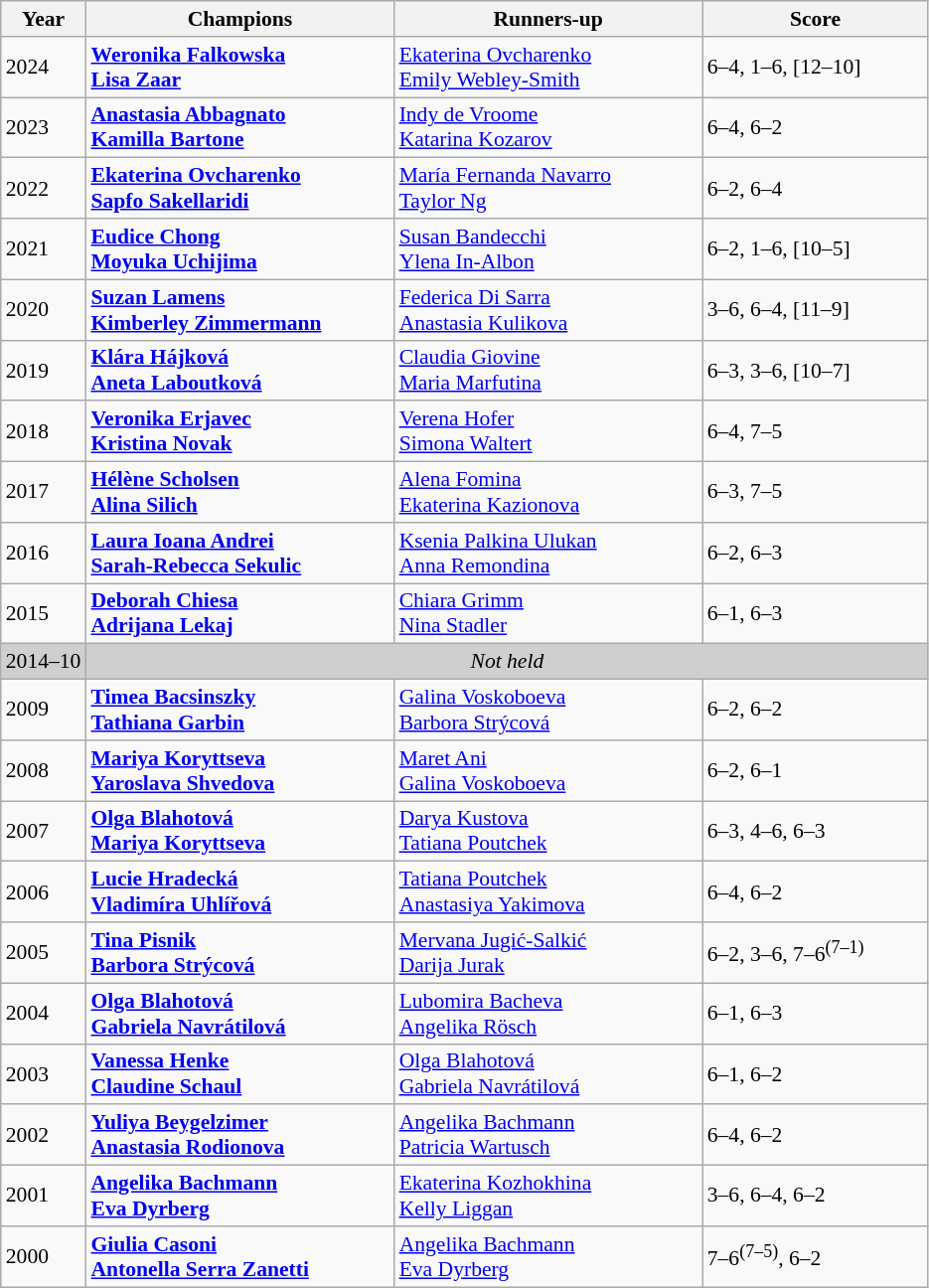<table class="wikitable" style="font-size:90%">
<tr>
<th>Year</th>
<th width="200">Champions</th>
<th width="200">Runners-up</th>
<th width="145">Score</th>
</tr>
<tr>
<td>2024</td>
<td> <strong><a href='#'>Weronika Falkowska</a></strong> <br>  <strong><a href='#'>Lisa Zaar</a></strong></td>
<td> <a href='#'>Ekaterina Ovcharenko</a> <br>  <a href='#'>Emily Webley-Smith</a></td>
<td>6–4, 1–6, [12–10]</td>
</tr>
<tr>
<td>2023</td>
<td> <strong><a href='#'>Anastasia Abbagnato</a></strong> <br>  <strong><a href='#'>Kamilla Bartone</a></strong></td>
<td> <a href='#'>Indy de Vroome</a> <br>  <a href='#'>Katarina Kozarov</a></td>
<td>6–4, 6–2</td>
</tr>
<tr>
<td>2022</td>
<td> <strong><a href='#'>Ekaterina Ovcharenko</a></strong> <br>  <strong><a href='#'>Sapfo Sakellaridi</a></strong></td>
<td> <a href='#'>María Fernanda Navarro</a> <br>  <a href='#'>Taylor Ng</a></td>
<td>6–2, 6–4</td>
</tr>
<tr>
<td>2021</td>
<td> <strong><a href='#'>Eudice Chong</a></strong> <br>  <strong><a href='#'>Moyuka Uchijima</a></strong></td>
<td> <a href='#'>Susan Bandecchi</a> <br>  <a href='#'>Ylena In-Albon</a></td>
<td>6–2, 1–6, [10–5]</td>
</tr>
<tr>
<td>2020</td>
<td> <strong><a href='#'>Suzan Lamens</a></strong> <br>  <strong><a href='#'>Kimberley Zimmermann</a></strong></td>
<td> <a href='#'>Federica Di Sarra</a> <br>  <a href='#'>Anastasia Kulikova</a></td>
<td>3–6, 6–4, [11–9]</td>
</tr>
<tr>
<td>2019</td>
<td> <strong><a href='#'>Klára Hájková</a></strong> <br>  <strong><a href='#'>Aneta Laboutková</a></strong></td>
<td> <a href='#'>Claudia Giovine</a> <br>  <a href='#'>Maria Marfutina</a></td>
<td>6–3, 3–6, [10–7]</td>
</tr>
<tr>
<td>2018</td>
<td> <strong><a href='#'>Veronika Erjavec</a></strong> <br>  <strong><a href='#'>Kristina Novak</a></strong></td>
<td> <a href='#'>Verena Hofer</a> <br>  <a href='#'>Simona Waltert</a></td>
<td>6–4, 7–5</td>
</tr>
<tr>
<td>2017</td>
<td> <strong><a href='#'>Hélène Scholsen</a></strong> <br>  <strong><a href='#'>Alina Silich</a></strong></td>
<td> <a href='#'>Alena Fomina</a> <br>  <a href='#'>Ekaterina Kazionova</a></td>
<td>6–3, 7–5</td>
</tr>
<tr>
<td>2016</td>
<td> <strong><a href='#'>Laura Ioana Andrei</a></strong> <br>  <strong><a href='#'>Sarah-Rebecca Sekulic</a></strong></td>
<td> <a href='#'>Ksenia Palkina Ulukan</a> <br>  <a href='#'>Anna Remondina</a></td>
<td>6–2, 6–3</td>
</tr>
<tr>
<td>2015</td>
<td> <strong><a href='#'>Deborah Chiesa</a></strong> <br>  <strong><a href='#'>Adrijana Lekaj</a></strong></td>
<td> <a href='#'>Chiara Grimm</a> <br>  <a href='#'>Nina Stadler</a></td>
<td>6–1, 6–3</td>
</tr>
<tr>
<td style="background:#cfcfcf">2014–10</td>
<td colspan=3 align=center style="background:#cfcfcf"><em>Not held</em></td>
</tr>
<tr>
<td>2009</td>
<td> <strong><a href='#'>Timea Bacsinszky</a></strong> <br>  <strong><a href='#'>Tathiana Garbin</a></strong></td>
<td> <a href='#'>Galina Voskoboeva</a> <br>  <a href='#'>Barbora Strýcová</a></td>
<td>6–2, 6–2</td>
</tr>
<tr>
<td>2008</td>
<td> <strong><a href='#'>Mariya Koryttseva</a></strong> <br>  <strong><a href='#'>Yaroslava Shvedova</a></strong></td>
<td> <a href='#'>Maret Ani</a> <br>  <a href='#'>Galina Voskoboeva</a></td>
<td>6–2, 6–1</td>
</tr>
<tr>
<td>2007</td>
<td> <strong><a href='#'>Olga Blahotová</a></strong> <br>  <strong><a href='#'>Mariya Koryttseva</a></strong></td>
<td> <a href='#'>Darya Kustova</a> <br>  <a href='#'>Tatiana Poutchek</a></td>
<td>6–3, 4–6, 6–3</td>
</tr>
<tr>
<td>2006</td>
<td> <strong><a href='#'>Lucie Hradecká</a></strong> <br>  <strong><a href='#'>Vladimíra Uhlířová</a></strong></td>
<td> <a href='#'>Tatiana Poutchek</a> <br>  <a href='#'>Anastasiya Yakimova</a></td>
<td>6–4, 6–2</td>
</tr>
<tr>
<td>2005</td>
<td> <strong><a href='#'>Tina Pisnik</a></strong> <br>  <strong><a href='#'>Barbora Strýcová</a></strong></td>
<td> <a href='#'>Mervana Jugić-Salkić</a> <br>  <a href='#'>Darija Jurak</a></td>
<td>6–2, 3–6, 7–6<sup>(7–1)</sup></td>
</tr>
<tr>
<td>2004</td>
<td> <strong><a href='#'>Olga Blahotová</a></strong> <br>  <strong><a href='#'>Gabriela Navrátilová</a></strong></td>
<td> <a href='#'>Lubomira Bacheva</a> <br>  <a href='#'>Angelika Rösch</a></td>
<td>6–1, 6–3</td>
</tr>
<tr>
<td>2003</td>
<td> <strong><a href='#'>Vanessa Henke</a></strong> <br>  <strong><a href='#'>Claudine Schaul</a></strong></td>
<td> <a href='#'>Olga Blahotová</a> <br>  <a href='#'>Gabriela Navrátilová</a></td>
<td>6–1, 6–2</td>
</tr>
<tr>
<td>2002</td>
<td> <strong><a href='#'>Yuliya Beygelzimer</a></strong> <br>  <strong><a href='#'>Anastasia Rodionova</a></strong></td>
<td> <a href='#'>Angelika Bachmann</a> <br>  <a href='#'>Patricia Wartusch</a></td>
<td>6–4, 6–2</td>
</tr>
<tr>
<td>2001</td>
<td> <strong><a href='#'>Angelika Bachmann</a></strong> <br>  <strong><a href='#'>Eva Dyrberg</a></strong></td>
<td> <a href='#'>Ekaterina Kozhokhina</a> <br>  <a href='#'>Kelly Liggan</a></td>
<td>3–6, 6–4, 6–2</td>
</tr>
<tr>
<td>2000</td>
<td> <strong><a href='#'>Giulia Casoni</a></strong> <br>  <strong><a href='#'>Antonella Serra Zanetti</a></strong></td>
<td> <a href='#'>Angelika Bachmann</a> <br>  <a href='#'>Eva Dyrberg</a></td>
<td>7–6<sup>(7–5)</sup>, 6–2</td>
</tr>
</table>
